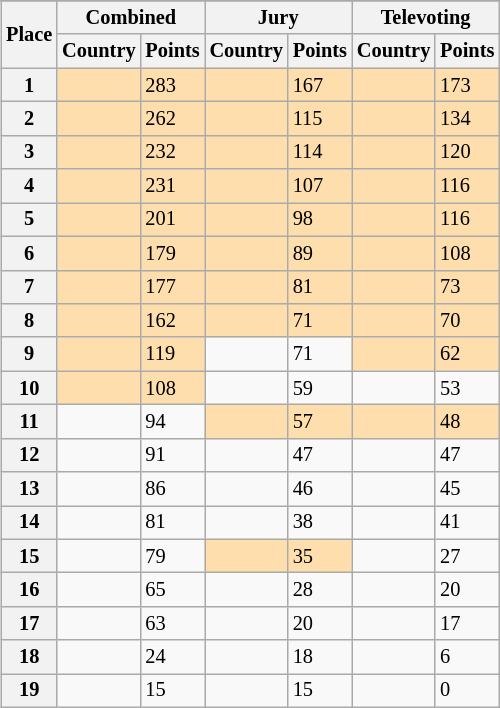<table class="wikitable collapsible plainrowheaders" style="float:right; margin:10px; font-size:85%;">
<tr>
</tr>
<tr>
<th scope="col" rowspan="2">Place</th>
<th scope="col" colspan="2">Combined</th>
<th scope="col" colspan="2">Jury</th>
<th scope="col" colspan="2">Televoting</th>
</tr>
<tr>
<th scope="col">Country</th>
<th scope="col">Points</th>
<th scope="col">Country</th>
<th scope="col">Points</th>
<th scope="col">Country</th>
<th scope="col">Points</th>
</tr>
<tr>
<th scope="row" style="text-align:center">1</th>
<td bgcolor="navajowhite"></td>
<td bgcolor="navajowhite">283</td>
<td bgcolor="navajowhite"></td>
<td bgcolor="navajowhite">167</td>
<td bgcolor="navajowhite"></td>
<td bgcolor="navajowhite">173</td>
</tr>
<tr>
<th scope="row" style="text-align:center">2</th>
<td bgcolor="navajowhite"></td>
<td bgcolor="navajowhite">262</td>
<td bgcolor="navajowhite"></td>
<td bgcolor="navajowhite">115</td>
<td bgcolor="navajowhite"></td>
<td bgcolor="navajowhite">134</td>
</tr>
<tr>
<th scope="row" style="text-align:center">3</th>
<td bgcolor="navajowhite"></td>
<td bgcolor="navajowhite">232</td>
<td bgcolor="navajowhite"></td>
<td bgcolor="navajowhite">114</td>
<td bgcolor="navajowhite"></td>
<td bgcolor="navajowhite">120</td>
</tr>
<tr>
<th scope="row" style="text-align:center">4</th>
<td bgcolor="navajowhite"></td>
<td bgcolor="navajowhite">231</td>
<td bgcolor="navajowhite"></td>
<td bgcolor="navajowhite">107</td>
<td bgcolor="navajowhite"></td>
<td bgcolor="navajowhite">116</td>
</tr>
<tr>
<th scope="row" style="text-align:center">5</th>
<td bgcolor="navajowhite"></td>
<td bgcolor="navajowhite">201</td>
<td bgcolor="navajowhite"></td>
<td bgcolor="navajowhite">98</td>
<td bgcolor="navajowhite"></td>
<td bgcolor="navajowhite">116</td>
</tr>
<tr>
<th scope="row" style="text-align:center">6</th>
<td bgcolor="navajowhite"></td>
<td bgcolor="navajowhite">179</td>
<td bgcolor="navajowhite"></td>
<td bgcolor="navajowhite">89</td>
<td bgcolor="navajowhite"></td>
<td bgcolor="navajowhite">108</td>
</tr>
<tr>
<th scope="row" style="text-align:center">7</th>
<td bgcolor="navajowhite"></td>
<td bgcolor="navajowhite">177</td>
<td bgcolor="navajowhite"></td>
<td bgcolor="navajowhite">81</td>
<td bgcolor="navajowhite"></td>
<td bgcolor="navajowhite">73</td>
</tr>
<tr>
<th scope="row" style="text-align:center">8</th>
<td bgcolor="navajowhite"></td>
<td bgcolor="navajowhite">162</td>
<td bgcolor="navajowhite"></td>
<td bgcolor="navajowhite">71</td>
<td bgcolor="navajowhite"></td>
<td bgcolor="navajowhite">70</td>
</tr>
<tr>
<th scope="row" style="text-align:center">9</th>
<td bgcolor="navajowhite"></td>
<td bgcolor="navajowhite">119</td>
<td></td>
<td>71</td>
<td bgcolor="navajowhite"></td>
<td bgcolor="navajowhite">62</td>
</tr>
<tr>
<th scope="row" style="text-align:center">10</th>
<td bgcolor="navajowhite"></td>
<td bgcolor="navajowhite">108</td>
<td></td>
<td>59</td>
<td></td>
<td>53</td>
</tr>
<tr>
<th scope="row" style="text-align:center">11</th>
<td></td>
<td>94</td>
<td bgcolor="navajowhite"></td>
<td bgcolor="navajowhite">57</td>
<td bgcolor="navajowhite"></td>
<td bgcolor="navajowhite">48</td>
</tr>
<tr>
<th scope="row" style="text-align:center">12</th>
<td></td>
<td>91</td>
<td></td>
<td>47</td>
<td></td>
<td>47</td>
</tr>
<tr>
<th scope="row" style="text-align:center">13</th>
<td></td>
<td>86</td>
<td></td>
<td>46</td>
<td></td>
<td>45</td>
</tr>
<tr>
<th scope="row" style="text-align:center">14</th>
<td></td>
<td>81</td>
<td></td>
<td>38</td>
<td></td>
<td>41</td>
</tr>
<tr>
<th scope="row" style="text-align:center">15</th>
<td></td>
<td>79</td>
<td bgcolor="navajowhite"></td>
<td bgcolor="navajowhite">35</td>
<td></td>
<td>27</td>
</tr>
<tr>
<th scope="row" style="text-align:center">16</th>
<td></td>
<td>65</td>
<td></td>
<td>28</td>
<td></td>
<td>20</td>
</tr>
<tr>
<th scope="row" style="text-align:center">17</th>
<td></td>
<td>63</td>
<td></td>
<td>20</td>
<td></td>
<td>17</td>
</tr>
<tr>
<th scope="row" style="text-align:center">18</th>
<td></td>
<td>24</td>
<td></td>
<td>18</td>
<td></td>
<td>6</td>
</tr>
<tr>
<th scope="row" style="text-align:center">19</th>
<td></td>
<td>15</td>
<td></td>
<td>15</td>
<td></td>
<td>0</td>
</tr>
</table>
